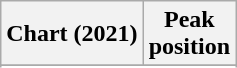<table class="wikitable sortable plainrowheaders" style="text-align:center">
<tr>
<th scope="col">Chart (2021)</th>
<th scope="col">Peak<br>position</th>
</tr>
<tr>
</tr>
<tr>
</tr>
</table>
